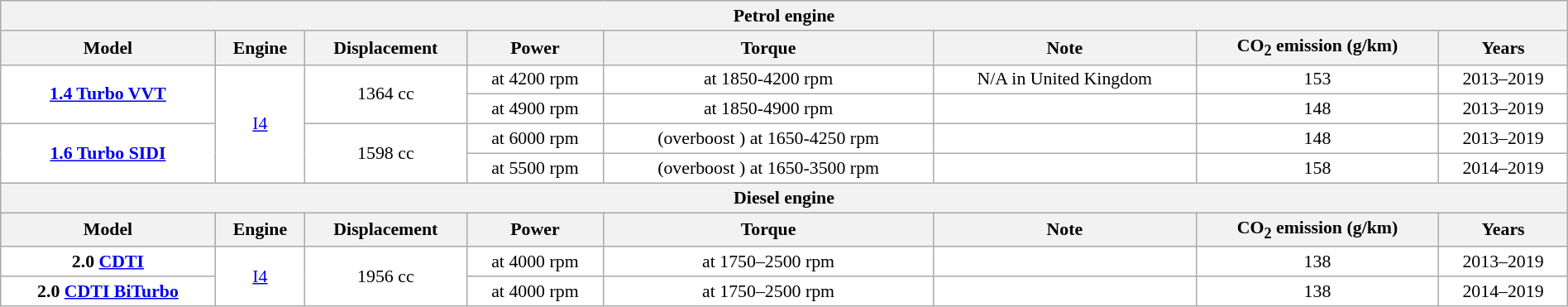<table class="wikitable"  style="text-align:center; font-size:91%; width:100%;">
<tr>
<th colspan="8">Petrol engine</th>
</tr>
<tr style="background:#dcdcdc; text-align:center; vertical-align:middle;">
<th>Model</th>
<th>Engine</th>
<th>Displacement</th>
<th>Power</th>
<th>Torque</th>
<th>Note</th>
<th>CO<sub>2</sub> emission (g/km)</th>
<th>Years</th>
</tr>
<tr style="background:#fff;">
<td rowspan="2"><strong><a href='#'>1.4 Turbo VVT</a></strong></td>
<td rowspan="4"><a href='#'>I4</a></td>
<td rowspan="2">1364 cc</td>
<td> at 4200 rpm</td>
<td> at 1850-4200 rpm</td>
<td>N/A in United Kingdom</td>
<td>153</td>
<td>2013–2019</td>
</tr>
<tr style="background:#fff;">
<td> at 4900 rpm</td>
<td> at 1850-4900 rpm</td>
<td></td>
<td>148</td>
<td>2013–2019</td>
</tr>
<tr style="background:#fff;">
<td rowspan="2"><strong><a href='#'>1.6 Turbo SIDI</a></strong></td>
<td rowspan="2">1598 cc</td>
<td> at 6000 rpm</td>
<td> (overboost ) at 1650-4250 rpm</td>
<td></td>
<td>148</td>
<td>2013–2019</td>
</tr>
<tr style="background:#fff;">
<td> at 5500 rpm</td>
<td> (overboost ) at 1650-3500 rpm</td>
<td></td>
<td>158</td>
<td>2014–2019</td>
</tr>
<tr>
<th colspan="8">Diesel engine</th>
</tr>
<tr style="background:#dcdcdc; text-align:center; vertical-align:middle;">
<th>Model</th>
<th>Engine</th>
<th>Displacement</th>
<th>Power</th>
<th>Torque</th>
<th>Note</th>
<th>CO<sub>2</sub> emission (g/km)</th>
<th>Years</th>
</tr>
<tr style="background:#fff;">
<td><strong>2.0 <a href='#'>CDTI</a></strong></td>
<td rowspan="2"><a href='#'>I4</a></td>
<td rowspan="3">1956 cc</td>
<td> at 4000 rpm</td>
<td> at 1750–2500  rpm</td>
<td></td>
<td>138</td>
<td>2013–2019</td>
</tr>
<tr style="background:#fff;">
<td><strong>2.0 <a href='#'>CDTI BiTurbo</a></strong></td>
<td> at 4000 rpm</td>
<td> at 1750–2500 rpm</td>
<td></td>
<td>138</td>
<td>2014–2019</td>
</tr>
</table>
